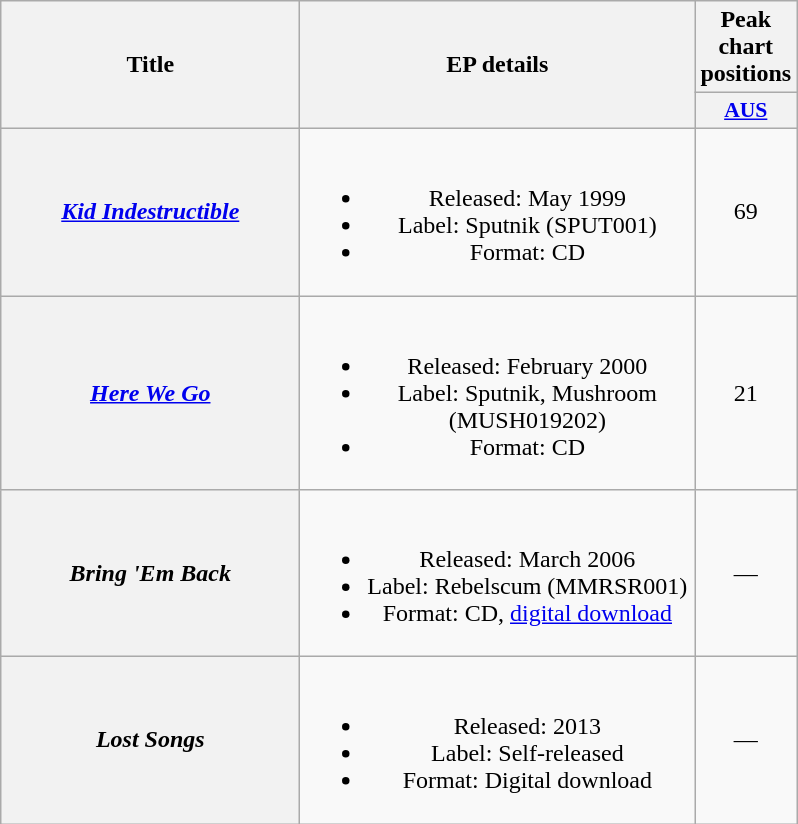<table class="wikitable plainrowheaders" style="text-align:center;" border="1">
<tr>
<th scope="col" rowspan="2" style="width:12em;">Title</th>
<th scope="col" rowspan="2" style="width:16em;">EP details</th>
<th scope="col" colspan="1">Peak chart positions</th>
</tr>
<tr>
<th style="width:3em;font-size:90%"><a href='#'>AUS</a><br></th>
</tr>
<tr>
<th scope="row"><em><a href='#'>Kid Indestructible</a></em></th>
<td><br><ul><li>Released: May 1999</li><li>Label: Sputnik (SPUT001)</li><li>Format: CD</li></ul></td>
<td>69</td>
</tr>
<tr>
<th scope="row"><em><a href='#'>Here We Go</a></em></th>
<td><br><ul><li>Released: February 2000</li><li>Label: Sputnik, Mushroom (MUSH019202)</li><li>Format: CD</li></ul></td>
<td>21</td>
</tr>
<tr>
<th scope="row"><em>Bring 'Em Back</em></th>
<td><br><ul><li>Released: March 2006</li><li>Label: Rebelscum (MMRSR001)</li><li>Format: CD, <a href='#'>digital download</a></li></ul></td>
<td>—</td>
</tr>
<tr>
<th scope="row"><em>Lost Songs</em></th>
<td><br><ul><li>Released: 2013</li><li>Label: Self-released</li><li>Format: Digital download</li></ul></td>
<td>—</td>
</tr>
</table>
